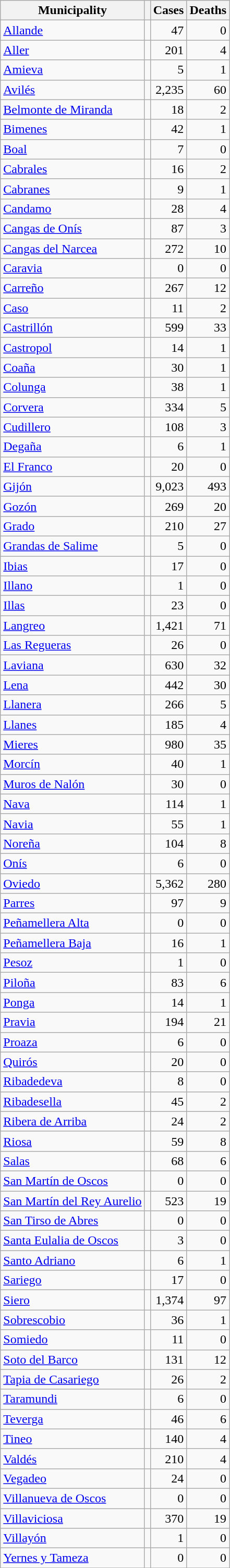<table class="wikitable collapsible collapsed sortable" style="text-align:right; font-size=80%">
<tr>
<th>Municipality</th>
<th></th>
<th>Cases</th>
<th>Deaths</th>
</tr>
<tr>
<td align=left><a href='#'>Allande</a></td>
<td></td>
<td>47</td>
<td>0</td>
</tr>
<tr>
<td align=left><a href='#'>Aller</a></td>
<td></td>
<td>201</td>
<td>4</td>
</tr>
<tr>
<td align=left><a href='#'>Amieva</a></td>
<td></td>
<td>5</td>
<td>1</td>
</tr>
<tr>
<td align=left><a href='#'>Avilés</a></td>
<td></td>
<td>2,235</td>
<td>60</td>
</tr>
<tr>
<td align=left><a href='#'>Belmonte de Miranda</a></td>
<td></td>
<td>18</td>
<td>2</td>
</tr>
<tr>
<td align=left><a href='#'>Bimenes</a></td>
<td></td>
<td>42</td>
<td>1</td>
</tr>
<tr>
<td align=left><a href='#'>Boal</a></td>
<td></td>
<td>7</td>
<td>0</td>
</tr>
<tr>
<td align=left><a href='#'>Cabrales</a></td>
<td></td>
<td>16</td>
<td>2</td>
</tr>
<tr>
<td align=left><a href='#'>Cabranes</a></td>
<td></td>
<td>9</td>
<td>1</td>
</tr>
<tr>
<td align=left><a href='#'>Candamo</a></td>
<td></td>
<td>28</td>
<td>4</td>
</tr>
<tr>
<td align=left><a href='#'>Cangas de Onís</a></td>
<td></td>
<td>87</td>
<td>3</td>
</tr>
<tr>
<td align=left><a href='#'>Cangas del Narcea</a></td>
<td></td>
<td>272</td>
<td>10</td>
</tr>
<tr>
<td align=left><a href='#'>Caravia</a></td>
<td></td>
<td>0</td>
<td>0</td>
</tr>
<tr>
<td align=left><a href='#'>Carreño</a></td>
<td></td>
<td>267</td>
<td>12</td>
</tr>
<tr>
<td align=left><a href='#'>Caso</a></td>
<td></td>
<td>11</td>
<td>2</td>
</tr>
<tr>
<td align=left><a href='#'>Castrillón</a></td>
<td></td>
<td>599</td>
<td>33</td>
</tr>
<tr>
<td align=left><a href='#'>Castropol</a></td>
<td></td>
<td>14</td>
<td>1</td>
</tr>
<tr>
<td align=left><a href='#'>Coaña</a></td>
<td></td>
<td>30</td>
<td>1</td>
</tr>
<tr>
<td align=left><a href='#'>Colunga</a></td>
<td></td>
<td>38</td>
<td>1</td>
</tr>
<tr>
<td align=left><a href='#'>Corvera</a></td>
<td></td>
<td>334</td>
<td>5</td>
</tr>
<tr>
<td align=left><a href='#'>Cudillero</a></td>
<td></td>
<td>108</td>
<td>3</td>
</tr>
<tr>
<td align=left><a href='#'>Degaña</a></td>
<td></td>
<td>6</td>
<td>1</td>
</tr>
<tr>
<td align=left><a href='#'>El Franco</a></td>
<td></td>
<td>20</td>
<td>0</td>
</tr>
<tr>
<td align=left><a href='#'>Gijón</a></td>
<td></td>
<td>9,023</td>
<td>493</td>
</tr>
<tr>
<td align=left><a href='#'>Gozón</a></td>
<td></td>
<td>269</td>
<td>20</td>
</tr>
<tr>
<td align=left><a href='#'>Grado</a></td>
<td></td>
<td>210</td>
<td>27</td>
</tr>
<tr>
<td align=left><a href='#'>Grandas de Salime</a></td>
<td></td>
<td>5</td>
<td>0</td>
</tr>
<tr>
<td align=left><a href='#'>Ibias</a></td>
<td></td>
<td>17</td>
<td>0</td>
</tr>
<tr>
<td align=left><a href='#'>Illano</a></td>
<td></td>
<td>1</td>
<td>0</td>
</tr>
<tr>
<td align=left><a href='#'>Illas</a></td>
<td></td>
<td>23</td>
<td>0</td>
</tr>
<tr>
<td align=left><a href='#'>Langreo</a></td>
<td></td>
<td>1,421</td>
<td>71</td>
</tr>
<tr>
<td align=left><a href='#'>Las Regueras</a></td>
<td></td>
<td>26</td>
<td>0</td>
</tr>
<tr>
<td align=left><a href='#'>Laviana</a></td>
<td></td>
<td>630</td>
<td>32</td>
</tr>
<tr>
<td align=left><a href='#'>Lena</a></td>
<td></td>
<td>442</td>
<td>30</td>
</tr>
<tr>
<td align=left><a href='#'>Llanera</a></td>
<td></td>
<td>266</td>
<td>5</td>
</tr>
<tr>
<td align=left><a href='#'>Llanes</a></td>
<td></td>
<td>185</td>
<td>4</td>
</tr>
<tr>
<td align=left><a href='#'>Mieres</a></td>
<td></td>
<td>980</td>
<td>35</td>
</tr>
<tr>
<td align=left><a href='#'>Morcín</a></td>
<td></td>
<td>40</td>
<td>1</td>
</tr>
<tr>
<td align=left><a href='#'>Muros de Nalón</a></td>
<td></td>
<td>30</td>
<td>0</td>
</tr>
<tr>
<td align=left><a href='#'>Nava</a></td>
<td></td>
<td>114</td>
<td>1</td>
</tr>
<tr>
<td align=left><a href='#'>Navia</a></td>
<td></td>
<td>55</td>
<td>1</td>
</tr>
<tr>
<td align=left><a href='#'>Noreña</a></td>
<td></td>
<td>104</td>
<td>8</td>
</tr>
<tr>
<td align=left><a href='#'>Onís</a></td>
<td></td>
<td>6</td>
<td>0</td>
</tr>
<tr>
<td align=left><a href='#'>Oviedo</a></td>
<td></td>
<td>5,362</td>
<td>280</td>
</tr>
<tr>
<td align=left><a href='#'>Parres</a></td>
<td></td>
<td>97</td>
<td>9</td>
</tr>
<tr>
<td align=left><a href='#'>Peñamellera Alta</a></td>
<td></td>
<td>0</td>
<td>0</td>
</tr>
<tr>
<td align=left><a href='#'>Peñamellera Baja</a></td>
<td></td>
<td>16</td>
<td>1</td>
</tr>
<tr>
<td align=left><a href='#'>Pesoz</a></td>
<td></td>
<td>1</td>
<td>0</td>
</tr>
<tr>
<td align=left><a href='#'>Piloña</a></td>
<td></td>
<td>83</td>
<td>6</td>
</tr>
<tr>
<td align=left><a href='#'>Ponga</a></td>
<td></td>
<td>14</td>
<td>1</td>
</tr>
<tr>
<td align=left><a href='#'>Pravia</a></td>
<td></td>
<td>194</td>
<td>21</td>
</tr>
<tr>
<td align=left><a href='#'>Proaza</a></td>
<td></td>
<td>6</td>
<td>0</td>
</tr>
<tr>
<td align=left><a href='#'>Quirós</a></td>
<td></td>
<td>20</td>
<td>0</td>
</tr>
<tr>
<td align=left><a href='#'>Ribadedeva</a></td>
<td></td>
<td>8</td>
<td>0</td>
</tr>
<tr>
<td align=left><a href='#'>Ribadesella</a></td>
<td></td>
<td>45</td>
<td>2</td>
</tr>
<tr>
<td align=left><a href='#'>Ribera de Arriba</a></td>
<td></td>
<td>24</td>
<td>2</td>
</tr>
<tr>
<td align=left><a href='#'>Riosa</a></td>
<td></td>
<td>59</td>
<td>8</td>
</tr>
<tr>
<td align=left><a href='#'>Salas</a></td>
<td></td>
<td>68</td>
<td>6</td>
</tr>
<tr>
<td align=left><a href='#'>San Martín de Oscos</a></td>
<td></td>
<td>0</td>
<td>0</td>
</tr>
<tr>
<td align=left><a href='#'>San Martín del Rey Aurelio</a></td>
<td></td>
<td>523</td>
<td>19</td>
</tr>
<tr>
<td align=left><a href='#'>San Tirso de Abres</a></td>
<td></td>
<td>0</td>
<td>0</td>
</tr>
<tr>
<td align=left><a href='#'>Santa Eulalia de Oscos</a></td>
<td></td>
<td>3</td>
<td>0</td>
</tr>
<tr>
<td align=left><a href='#'>Santo Adriano</a></td>
<td></td>
<td>6</td>
<td>1</td>
</tr>
<tr>
<td align=left><a href='#'>Sariego</a></td>
<td></td>
<td>17</td>
<td>0</td>
</tr>
<tr>
<td align=left><a href='#'>Siero</a></td>
<td></td>
<td>1,374</td>
<td>97</td>
</tr>
<tr>
<td align=left><a href='#'>Sobrescobio</a></td>
<td></td>
<td>36</td>
<td>1</td>
</tr>
<tr>
<td align=left><a href='#'>Somiedo</a></td>
<td></td>
<td>11</td>
<td>0</td>
</tr>
<tr>
<td align=left><a href='#'>Soto del Barco</a></td>
<td></td>
<td>131</td>
<td>12</td>
</tr>
<tr>
<td align=left><a href='#'>Tapia de Casariego</a></td>
<td></td>
<td>26</td>
<td>2</td>
</tr>
<tr>
<td align=left><a href='#'>Taramundi</a></td>
<td></td>
<td>6</td>
<td>0</td>
</tr>
<tr>
<td align=left><a href='#'>Teverga</a></td>
<td></td>
<td>46</td>
<td>6</td>
</tr>
<tr>
<td align=left><a href='#'>Tineo</a></td>
<td></td>
<td>140</td>
<td>4</td>
</tr>
<tr>
<td align=left><a href='#'>Valdés</a></td>
<td></td>
<td>210</td>
<td>4</td>
</tr>
<tr>
<td align=left><a href='#'>Vegadeo</a></td>
<td></td>
<td>24</td>
<td>0</td>
</tr>
<tr>
<td align=left><a href='#'>Villanueva de Oscos</a></td>
<td></td>
<td>0</td>
<td>0</td>
</tr>
<tr>
<td align=left><a href='#'>Villaviciosa</a></td>
<td></td>
<td>370</td>
<td>19</td>
</tr>
<tr>
<td align=left><a href='#'>Villayón</a></td>
<td></td>
<td>1</td>
<td>0</td>
</tr>
<tr>
<td align=left><a href='#'>Yernes y Tameza</a></td>
<td></td>
<td>0</td>
<td>0</td>
</tr>
<tr>
</tr>
</table>
